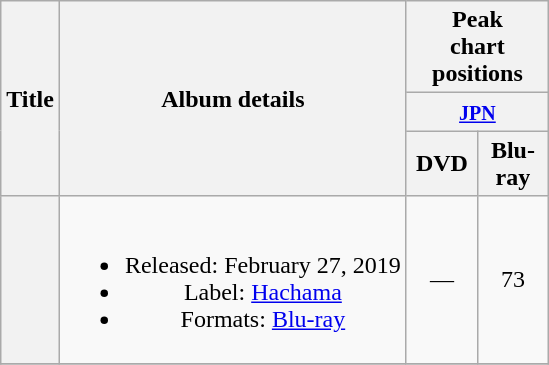<table class="wikitable plainrowheaders" style="text-align:center;">
<tr>
<th scope="col" rowspan="3">Title</th>
<th scope="col" rowspan="3">Album details</th>
<th scope="col" colspan="2">Peak <br> chart <br> positions</th>
</tr>
<tr>
<th scope="col" colspan="2"><small><a href='#'>JPN</a></small></th>
</tr>
<tr>
<th style="width:2.5em;">DVD</th>
<th style="width:2.5em;">Blu-ray</th>
</tr>
<tr>
<th scope="row"><em></em></th>
<td><br><ul><li>Released: February 27, 2019</li><li>Label: <a href='#'>Hachama</a></li><li>Formats: <a href='#'>Blu-ray</a></li></ul></td>
<td>—</td>
<td>73</td>
</tr>
<tr>
</tr>
</table>
